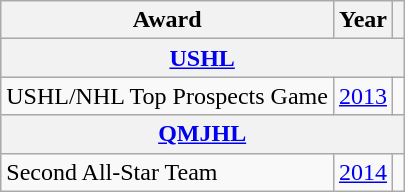<table class="wikitable">
<tr>
<th>Award</th>
<th>Year</th>
<th></th>
</tr>
<tr ALIGN="center" bgcolor="#e0e0e0">
<th colspan="3"><a href='#'>USHL</a></th>
</tr>
<tr>
<td>USHL/NHL Top Prospects Game</td>
<td><a href='#'>2013</a></td>
<td></td>
</tr>
<tr ALIGN="center" bgcolor="#e0e0e0">
<th colspan="3"><a href='#'>QMJHL</a></th>
</tr>
<tr>
<td>Second All-Star Team</td>
<td><a href='#'>2014</a></td>
<td></td>
</tr>
</table>
